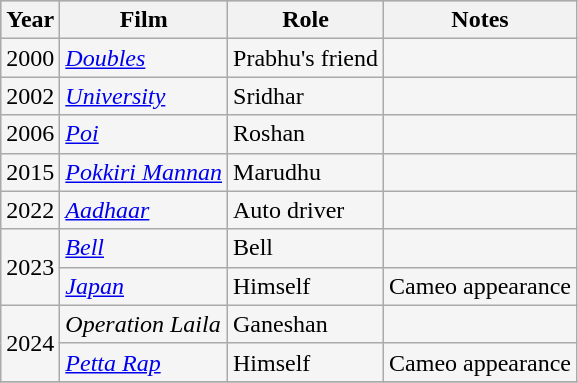<table class="wikitable sortable" style="background:#f5f5f5;">
<tr style="background:#B0C4DE;">
<th>Year</th>
<th>Film</th>
<th>Role</th>
<th>Notes</th>
</tr>
<tr>
<td>2000</td>
<td><em><a href='#'>Doubles</a></em></td>
<td>Prabhu's friend</td>
<td></td>
</tr>
<tr>
<td>2002</td>
<td><em><a href='#'>University</a></em></td>
<td>Sridhar</td>
<td></td>
</tr>
<tr>
<td>2006</td>
<td><em><a href='#'>Poi</a></em></td>
<td>Roshan</td>
<td></td>
</tr>
<tr>
<td>2015</td>
<td><em><a href='#'>Pokkiri Mannan</a></em></td>
<td>Marudhu</td>
<td></td>
</tr>
<tr>
<td>2022</td>
<td><em><a href='#'>Aadhaar</a></em></td>
<td>Auto driver</td>
<td></td>
</tr>
<tr>
<td rowspan="2">2023</td>
<td><em><a href='#'>Bell</a></em></td>
<td>Bell</td>
<td></td>
</tr>
<tr>
<td><em><a href='#'>Japan</a></em></td>
<td>Himself</td>
<td>Cameo appearance</td>
</tr>
<tr>
<td rowspan="2">2024</td>
<td><em>Operation Laila</em></td>
<td>Ganeshan</td>
<td></td>
</tr>
<tr>
<td><em><a href='#'>Petta Rap</a></em></td>
<td>Himself</td>
<td>Cameo appearance</td>
</tr>
<tr>
</tr>
</table>
